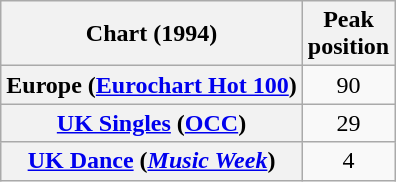<table class="wikitable sortable plainrowheaders" style="text-align:center">
<tr>
<th scope="col">Chart (1994)</th>
<th scope="col">Peak<br>position</th>
</tr>
<tr>
<th scope="row">Europe (<a href='#'>Eurochart Hot 100</a>)</th>
<td>90</td>
</tr>
<tr>
<th scope="row"><a href='#'>UK Singles</a> (<a href='#'>OCC</a>)</th>
<td>29</td>
</tr>
<tr>
<th scope="row"><a href='#'>UK Dance</a> (<em><a href='#'>Music Week</a></em>)</th>
<td>4</td>
</tr>
</table>
